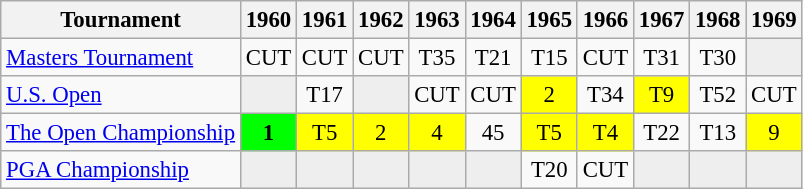<table class="wikitable" style="font-size:95%;text-align:center;">
<tr>
<th>Tournament</th>
<th>1960</th>
<th>1961</th>
<th>1962</th>
<th>1963</th>
<th>1964</th>
<th>1965</th>
<th>1966</th>
<th>1967</th>
<th>1968</th>
<th>1969</th>
</tr>
<tr>
<td align=left><a href='#'>Masters Tournament</a></td>
<td>CUT</td>
<td>CUT</td>
<td>CUT</td>
<td>T35</td>
<td>T21</td>
<td>T15</td>
<td>CUT</td>
<td>T31</td>
<td>T30</td>
<td style="background:#eeeeee;"></td>
</tr>
<tr>
<td align=left><a href='#'>U.S. Open</a></td>
<td style="background:#eeeeee;"></td>
<td>T17</td>
<td style="background:#eeeeee;"></td>
<td>CUT</td>
<td>CUT</td>
<td style="background:yellow;">2</td>
<td>T34</td>
<td style="background:yellow;">T9</td>
<td>T52</td>
<td>CUT</td>
</tr>
<tr>
<td align=left><a href='#'>The Open Championship</a></td>
<td style="background:lime;"><strong>1</strong></td>
<td style="background:yellow;">T5</td>
<td style="background:yellow;">2</td>
<td style="background:yellow;">4</td>
<td>45</td>
<td style="background:yellow;">T5</td>
<td style="background:yellow;">T4</td>
<td>T22</td>
<td>T13</td>
<td style="background:yellow;">9</td>
</tr>
<tr>
<td align=left><a href='#'>PGA Championship</a></td>
<td style="background:#eeeeee;"></td>
<td style="background:#eeeeee;"></td>
<td style="background:#eeeeee;"></td>
<td style="background:#eeeeee;"></td>
<td style="background:#eeeeee;"></td>
<td>T20</td>
<td>CUT</td>
<td style="background:#eeeeee;"></td>
<td style="background:#eeeeee;"></td>
<td style="background:#eeeeee;"></td>
</tr>
</table>
